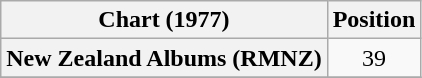<table class="wikitable plainrowheaders" style="text-align:center">
<tr>
<th scope="col">Chart (1977)</th>
<th scope="col">Position</th>
</tr>
<tr>
<th scope="row">New Zealand Albums (RMNZ)</th>
<td>39</td>
</tr>
<tr>
</tr>
</table>
